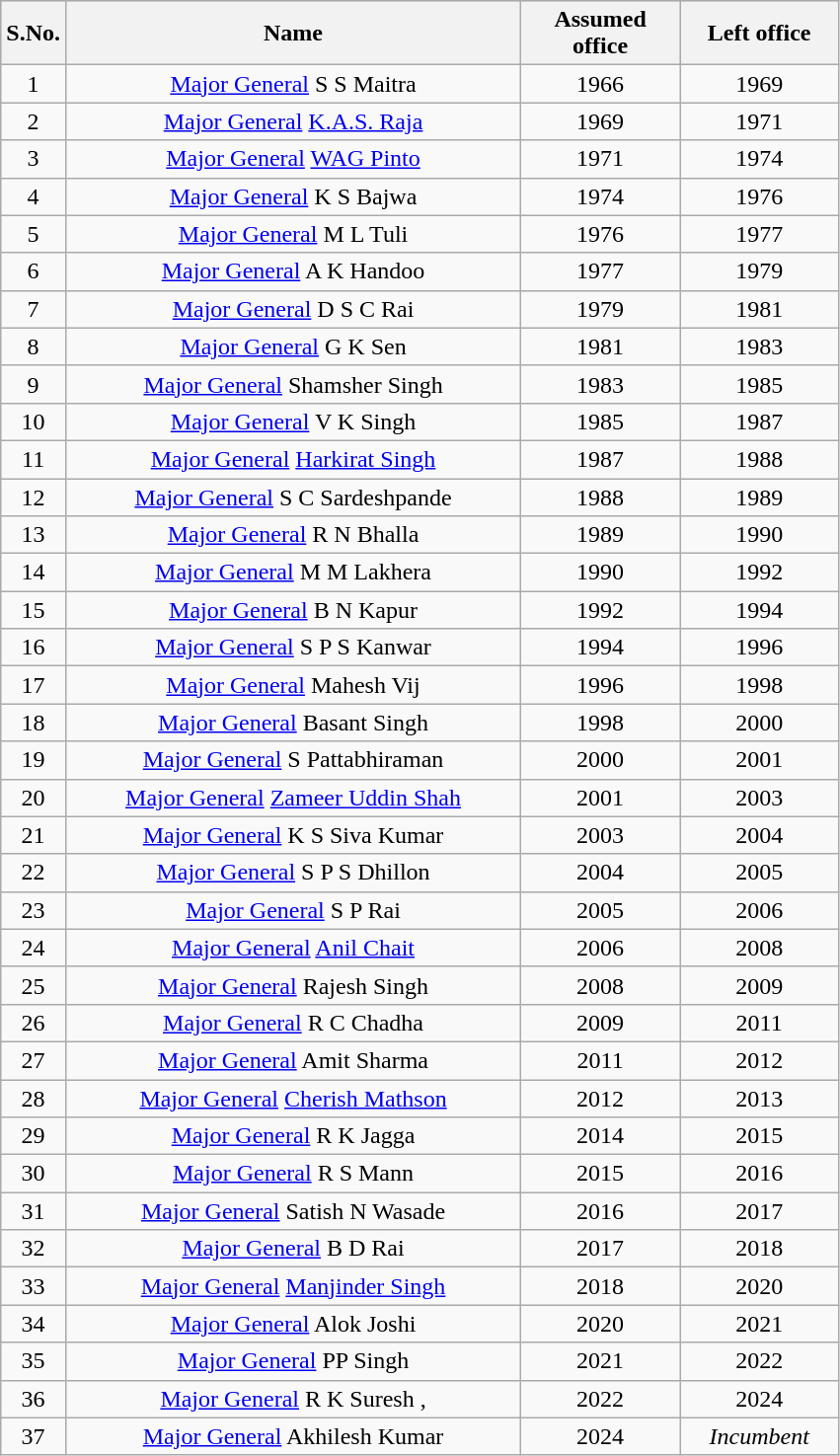<table class="wikitable" style="text-align:center">
<tr style="background:#cccccc">
<th scope="col" style="width: 20px;">S.No.</th>
<th scope="col" style="width: 300px;">Name</th>
<th scope="col" style="width: 100px;">Assumed office</th>
<th scope="col" style="width: 100px;">Left office</th>
</tr>
<tr>
<td>1</td>
<td><a href='#'>Major General</a> S S Maitra </td>
<td>1966</td>
<td>1969</td>
</tr>
<tr>
<td>2</td>
<td><a href='#'>Major General</a> <a href='#'>K.A.S. Raja</a> </td>
<td>1969</td>
<td>1971</td>
</tr>
<tr>
<td>3</td>
<td><a href='#'>Major General</a> <a href='#'>WAG Pinto</a> </td>
<td>1971</td>
<td>1974</td>
</tr>
<tr>
<td>4</td>
<td><a href='#'>Major General</a> K S Bajwa</td>
<td>1974</td>
<td>1976</td>
</tr>
<tr>
<td>5</td>
<td><a href='#'>Major General</a> M L Tuli</td>
<td>1976</td>
<td>1977</td>
</tr>
<tr>
<td>6</td>
<td><a href='#'>Major General</a> A K Handoo</td>
<td>1977</td>
<td>1979</td>
</tr>
<tr>
<td>7</td>
<td><a href='#'>Major General</a> D S C Rai</td>
<td>1979</td>
<td>1981</td>
</tr>
<tr>
<td>8</td>
<td><a href='#'>Major General</a> G K Sen</td>
<td>1981</td>
<td>1983</td>
</tr>
<tr>
<td>9</td>
<td><a href='#'>Major General</a> Shamsher Singh </td>
<td>1983</td>
<td>1985</td>
</tr>
<tr>
<td>10</td>
<td><a href='#'>Major General</a> V K Singh</td>
<td>1985</td>
<td>1987</td>
</tr>
<tr>
<td>11</td>
<td><a href='#'>Major General</a> <a href='#'>Harkirat Singh</a></td>
<td>1987</td>
<td>1988</td>
</tr>
<tr>
<td>12</td>
<td><a href='#'>Major General</a> S C Sardeshpande </td>
<td>1988</td>
<td>1989</td>
</tr>
<tr>
<td>13</td>
<td><a href='#'>Major General</a> R N Bhalla </td>
<td>1989</td>
<td>1990</td>
</tr>
<tr>
<td>14</td>
<td><a href='#'>Major General</a> M M Lakhera </td>
<td>1990</td>
<td>1992</td>
</tr>
<tr>
<td>15</td>
<td><a href='#'>Major General</a> B N Kapur</td>
<td>1992</td>
<td>1994</td>
</tr>
<tr>
<td>16</td>
<td><a href='#'>Major General</a> S P S Kanwar </td>
<td>1994</td>
<td>1996</td>
</tr>
<tr>
<td>17</td>
<td><a href='#'>Major General</a> Mahesh Vij</td>
<td>1996</td>
<td>1998</td>
</tr>
<tr>
<td>18</td>
<td><a href='#'>Major General</a> Basant Singh </td>
<td>1998</td>
<td>2000</td>
</tr>
<tr>
<td>19</td>
<td><a href='#'>Major General</a> S Pattabhiraman </td>
<td>2000</td>
<td>2001</td>
</tr>
<tr>
<td>20</td>
<td><a href='#'>Major General</a> <a href='#'>Zameer Uddin Shah</a> </td>
<td>2001</td>
<td>2003</td>
</tr>
<tr>
<td>21</td>
<td><a href='#'>Major General</a> K S Siva Kumar </td>
<td>2003</td>
<td>2004</td>
</tr>
<tr>
<td>22</td>
<td><a href='#'>Major General</a> S P S Dhillon </td>
<td>2004</td>
<td>2005</td>
</tr>
<tr>
<td>23</td>
<td><a href='#'>Major General</a> S P Rai </td>
<td>2005</td>
<td>2006</td>
</tr>
<tr>
<td>24</td>
<td><a href='#'>Major General</a> <a href='#'>Anil Chait</a> </td>
<td>2006</td>
<td>2008</td>
</tr>
<tr>
<td>25</td>
<td><a href='#'>Major General</a> Rajesh Singh</td>
<td>2008</td>
<td>2009</td>
</tr>
<tr>
<td>26</td>
<td><a href='#'>Major General</a> R C Chadha</td>
<td>2009</td>
<td>2011</td>
</tr>
<tr>
<td>27</td>
<td><a href='#'>Major General</a> Amit Sharma</td>
<td>2011</td>
<td>2012</td>
</tr>
<tr>
<td>28</td>
<td><a href='#'>Major General</a> <a href='#'>Cherish Mathson</a> </td>
<td>2012</td>
<td>2013</td>
</tr>
<tr>
<td>29</td>
<td><a href='#'>Major General</a> R K Jagga</td>
<td>2014</td>
<td>2015</td>
</tr>
<tr>
<td>30</td>
<td><a href='#'>Major General</a> R S Mann </td>
<td>2015</td>
<td>2016</td>
</tr>
<tr>
<td>31</td>
<td><a href='#'>Major General</a> Satish N Wasade</td>
<td>2016</td>
<td>2017</td>
</tr>
<tr>
<td>32</td>
<td><a href='#'>Major General</a> B D Rai </td>
<td>2017</td>
<td>2018</td>
</tr>
<tr>
<td>33</td>
<td><a href='#'>Major General</a> <a href='#'>Manjinder Singh</a></td>
<td>2018</td>
<td>2020</td>
</tr>
<tr>
<td>34</td>
<td><a href='#'>Major General</a> Alok Joshi</td>
<td>2020</td>
<td>2021</td>
</tr>
<tr>
<td>35</td>
<td><a href='#'>Major General</a> PP Singh</td>
<td>2021</td>
<td>2022</td>
</tr>
<tr>
<td>36</td>
<td><a href='#'>Major General</a> R K Suresh , </td>
<td>2022</td>
<td>2024</td>
</tr>
<tr>
<td>37</td>
<td><a href='#'>Major General</a> Akhilesh Kumar </td>
<td>2024</td>
<td><em>Incumbent</em></td>
</tr>
</table>
